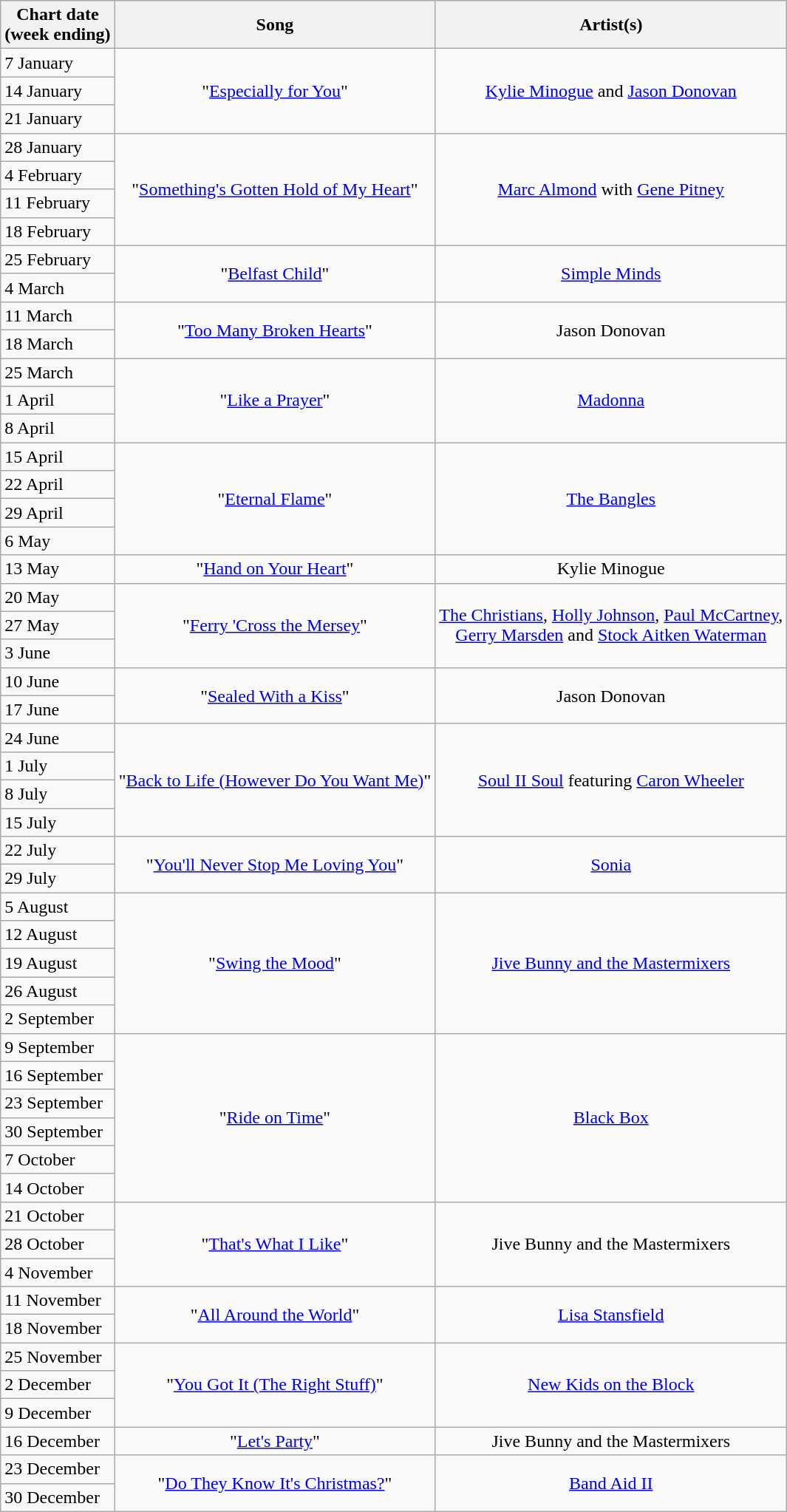<table class="wikitable">
<tr>
<th style="text-align:center;">Chart date<br>(week ending)</th>
<th style="text-align:center;">Song</th>
<th style="text-align:center;">Artist(s)</th>
</tr>
<tr>
<td style="text-align:left;">7 January</td>
<td style="text-align:center;" rowspan="3">"<a href='#'>Especially for You</a>"</td>
<td style="text-align:center;" rowspan="3"><a href='#'>Kylie Minogue</a> and <a href='#'>Jason Donovan</a></td>
</tr>
<tr>
<td style="text-align:left;">14 January</td>
</tr>
<tr>
<td style="text-align:left;">21 January</td>
</tr>
<tr>
<td style="text-align:left;">28 January</td>
<td style="text-align:center;" rowspan="4">"<a href='#'>Something's Gotten Hold of My Heart</a>"</td>
<td style="text-align:center;" rowspan="4"><a href='#'>Marc Almond</a> with <a href='#'>Gene Pitney</a></td>
</tr>
<tr>
<td style="text-align:left;">4 February</td>
</tr>
<tr>
<td style="text-align:left;">11 February</td>
</tr>
<tr>
<td style="text-align:left;">18 February</td>
</tr>
<tr>
<td style="text-align:left;">25 February</td>
<td style="text-align:center;" rowspan="2">"<a href='#'>Belfast Child</a>"</td>
<td style="text-align:center;" rowspan="2"><a href='#'>Simple Minds</a></td>
</tr>
<tr>
<td style="text-align:left;">4 March</td>
</tr>
<tr>
<td style="text-align:left;">11 March</td>
<td style="text-align:center;" rowspan="2">"<a href='#'>Too Many Broken Hearts</a>"</td>
<td style="text-align:center;" rowspan="2">Jason Donovan</td>
</tr>
<tr>
<td style="text-align:left;">18 March</td>
</tr>
<tr>
<td style="text-align:left;">25 March</td>
<td style="text-align:center;" rowspan="3">"<a href='#'>Like a Prayer</a>"</td>
<td style="text-align:center;" rowspan="3"><a href='#'>Madonna</a></td>
</tr>
<tr>
<td style="text-align:left;">1 April</td>
</tr>
<tr>
<td style="text-align:left;">8 April</td>
</tr>
<tr>
<td style="text-align:left;">15 April</td>
<td style="text-align:center;" rowspan="4">"<a href='#'>Eternal Flame</a>"</td>
<td style="text-align:center;" rowspan="4"><a href='#'>The Bangles</a></td>
</tr>
<tr>
<td style="text-align:left;">22 April</td>
</tr>
<tr>
<td style="text-align:left;">29 April</td>
</tr>
<tr>
<td style="text-align:left;">6 May</td>
</tr>
<tr>
<td style="text-align:left;">13 May</td>
<td style="text-align:center;">"<a href='#'>Hand on Your Heart</a>"</td>
<td style="text-align:center;">Kylie Minogue</td>
</tr>
<tr>
<td style="text-align:left;">20 May</td>
<td style="text-align:center;" rowspan="3">"<a href='#'>Ferry 'Cross the Mersey</a>"</td>
<td style="text-align:center;" rowspan="3"><a href='#'>The Christians</a>, <a href='#'>Holly Johnson</a>, <a href='#'>Paul McCartney</a>, <br> <a href='#'>Gerry Marsden</a> and <a href='#'>Stock Aitken Waterman</a></td>
</tr>
<tr>
<td style="text-align:left;">27 May</td>
</tr>
<tr>
<td style="text-align:left;">3 June</td>
</tr>
<tr>
<td style="text-align:left;">10 June</td>
<td style="text-align:center;" rowspan="2">"<a href='#'>Sealed With a Kiss</a>"</td>
<td style="text-align:center;" rowspan="2">Jason Donovan</td>
</tr>
<tr>
<td style="text-align:left;">17 June</td>
</tr>
<tr>
<td style="text-align:left;">24 June</td>
<td style="text-align:center;" rowspan="4">"<a href='#'>Back to Life (However Do You Want Me)</a>"</td>
<td style="text-align:center;" rowspan="4"><a href='#'>Soul II Soul</a> featuring <a href='#'>Caron Wheeler</a></td>
</tr>
<tr>
<td style="text-align:left;">1 July</td>
</tr>
<tr>
<td style="text-align:left;">8 July</td>
</tr>
<tr>
<td style="text-align:left;">15 July</td>
</tr>
<tr>
<td style="text-align:left;">22 July</td>
<td style="text-align:center;" rowspan="2">"<a href='#'>You'll Never Stop Me Loving You</a>"</td>
<td style="text-align:center;" rowspan="2"><a href='#'>Sonia</a></td>
</tr>
<tr>
<td style="text-align:left;">29 July</td>
</tr>
<tr>
<td style="text-align:left;">5 August</td>
<td style="text-align:center;" rowspan="5">"<a href='#'>Swing the Mood</a>"</td>
<td style="text-align:center;" rowspan="5"><a href='#'>Jive Bunny and the Mastermixers</a></td>
</tr>
<tr>
<td style="text-align:left;">12 August</td>
</tr>
<tr>
<td style="text-align:left;">19 August</td>
</tr>
<tr>
<td style="text-align:left;">26 August</td>
</tr>
<tr>
<td style="text-align:left;">2 September</td>
</tr>
<tr>
<td style="text-align:left;">9 September</td>
<td style="text-align:center;" rowspan="6">"<a href='#'>Ride on Time</a>"</td>
<td style="text-align:center;" rowspan="6"><a href='#'>Black Box</a></td>
</tr>
<tr>
<td style="text-align:left;">16 September</td>
</tr>
<tr>
<td style="text-align:left;">23 September</td>
</tr>
<tr>
<td style="text-align:left;">30 September</td>
</tr>
<tr>
<td style="text-align:left;">7 October</td>
</tr>
<tr>
<td style="text-align:left;">14 October</td>
</tr>
<tr>
<td style="text-align:left;">21 October</td>
<td style="text-align:center;" rowspan="3">"<a href='#'>That's What I Like</a>"</td>
<td style="text-align:center;" rowspan="3">Jive Bunny and the Mastermixers</td>
</tr>
<tr>
<td style="text-align:left;">28 October</td>
</tr>
<tr>
<td style="text-align:left;">4 November</td>
</tr>
<tr>
<td style="text-align:left;">11 November</td>
<td style="text-align:center;" rowspan="2">"<a href='#'>All Around the World</a>"</td>
<td style="text-align:center;" rowspan="2"><a href='#'>Lisa Stansfield</a></td>
</tr>
<tr>
<td style="text-align:left;">18 November</td>
</tr>
<tr>
<td style="text-align:left;">25 November</td>
<td style="text-align:center;" rowspan="3">"<a href='#'>You Got It (The Right Stuff)</a>"</td>
<td style="text-align:center;" rowspan="3"><a href='#'>New Kids on the Block</a></td>
</tr>
<tr>
<td style="text-align:left;">2 December</td>
</tr>
<tr>
<td style="text-align:left;">9 December</td>
</tr>
<tr>
<td style="text-align:left;">16 December</td>
<td style="text-align:center;">"<a href='#'>Let's Party</a>"</td>
<td style="text-align:center;">Jive Bunny and the Mastermixers</td>
</tr>
<tr>
<td style="text-align:left;">23 December</td>
<td style="text-align:center;" rowspan="2">"<a href='#'>Do They Know It's Christmas?</a>"</td>
<td style="text-align:center;" rowspan="2"><a href='#'>Band Aid II</a></td>
</tr>
<tr>
<td style="text-align:left;">30 December</td>
</tr>
</table>
